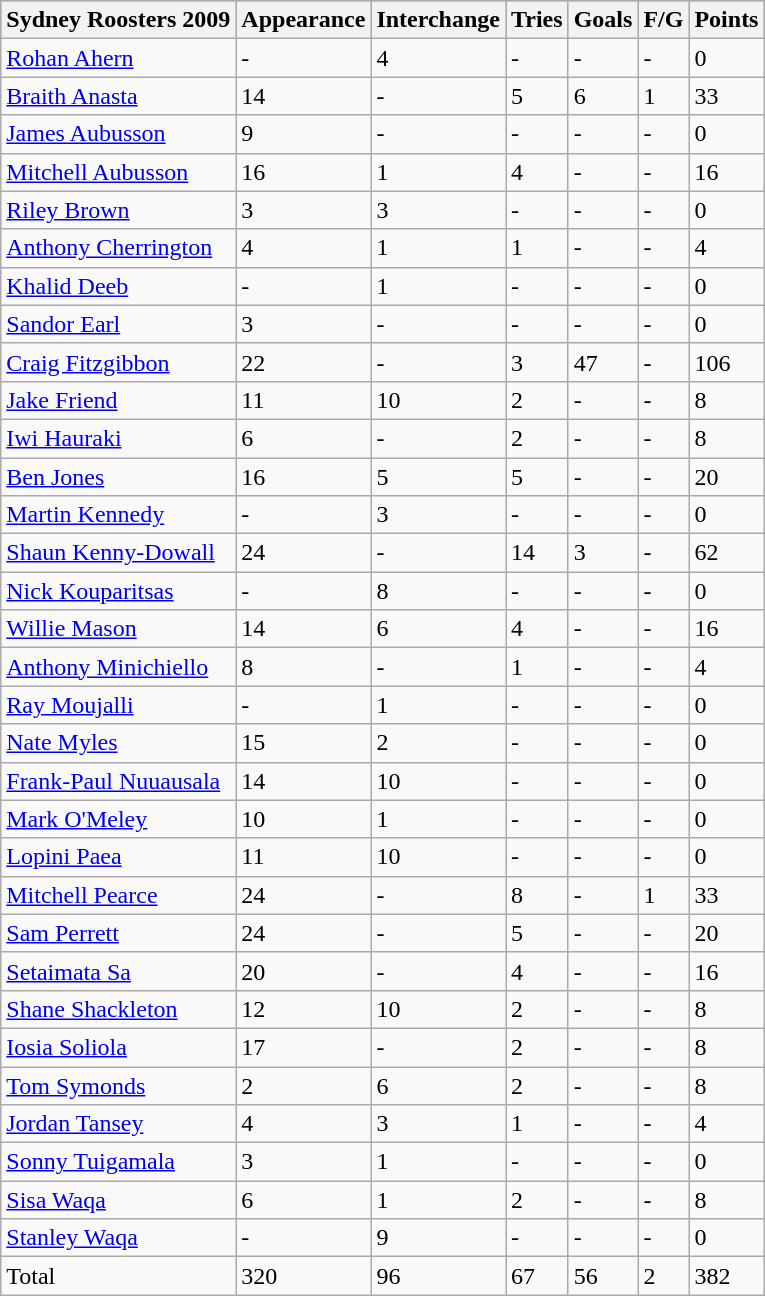<table class="wikitable">
<tr style="background:#bdb76b;">
<th>Sydney Roosters 2009</th>
<th>Appearance</th>
<th>Interchange</th>
<th>Tries</th>
<th>Goals</th>
<th>F/G</th>
<th>Points</th>
</tr>
<tr>
<td><a href='#'>Rohan Ahern</a></td>
<td>-</td>
<td>4</td>
<td>-</td>
<td>-</td>
<td>-</td>
<td>0</td>
</tr>
<tr>
<td><a href='#'>Braith Anasta</a></td>
<td>14</td>
<td>-</td>
<td>5</td>
<td>6</td>
<td>1</td>
<td>33</td>
</tr>
<tr>
<td><a href='#'>James Aubusson</a></td>
<td>9</td>
<td>-</td>
<td>-</td>
<td>-</td>
<td>-</td>
<td>0</td>
</tr>
<tr>
<td><a href='#'>Mitchell Aubusson</a></td>
<td>16</td>
<td>1</td>
<td>4</td>
<td>-</td>
<td>-</td>
<td>16</td>
</tr>
<tr>
<td><a href='#'>Riley Brown</a></td>
<td>3</td>
<td>3</td>
<td>-</td>
<td>-</td>
<td>-</td>
<td>0</td>
</tr>
<tr>
<td><a href='#'>Anthony Cherrington</a></td>
<td>4</td>
<td>1</td>
<td>1</td>
<td>-</td>
<td>-</td>
<td>4</td>
</tr>
<tr>
<td><a href='#'>Khalid Deeb</a></td>
<td>-</td>
<td>1</td>
<td>-</td>
<td>-</td>
<td>-</td>
<td>0</td>
</tr>
<tr>
<td><a href='#'>Sandor Earl</a></td>
<td>3</td>
<td>-</td>
<td>-</td>
<td>-</td>
<td>-</td>
<td>0</td>
</tr>
<tr>
<td><a href='#'>Craig Fitzgibbon</a></td>
<td>22</td>
<td>-</td>
<td>3</td>
<td>47</td>
<td>-</td>
<td>106</td>
</tr>
<tr>
<td><a href='#'>Jake Friend</a></td>
<td>11</td>
<td>10</td>
<td>2</td>
<td>-</td>
<td>-</td>
<td>8</td>
</tr>
<tr>
<td><a href='#'>Iwi Hauraki</a></td>
<td>6</td>
<td>-</td>
<td>2</td>
<td>-</td>
<td>-</td>
<td>8</td>
</tr>
<tr>
<td><a href='#'>Ben Jones</a></td>
<td>16</td>
<td>5</td>
<td>5</td>
<td>-</td>
<td>-</td>
<td>20</td>
</tr>
<tr>
<td><a href='#'>Martin Kennedy</a></td>
<td>-</td>
<td>3</td>
<td>-</td>
<td>-</td>
<td>-</td>
<td>0</td>
</tr>
<tr>
<td><a href='#'>Shaun Kenny-Dowall</a></td>
<td>24</td>
<td>-</td>
<td>14</td>
<td>3</td>
<td>-</td>
<td>62</td>
</tr>
<tr>
<td><a href='#'>Nick Kouparitsas</a></td>
<td>-</td>
<td>8</td>
<td>-</td>
<td>-</td>
<td>-</td>
<td>0</td>
</tr>
<tr>
<td><a href='#'>Willie Mason</a></td>
<td>14</td>
<td>6</td>
<td>4</td>
<td>-</td>
<td>-</td>
<td>16</td>
</tr>
<tr>
<td><a href='#'>Anthony Minichiello</a></td>
<td>8</td>
<td>-</td>
<td>1</td>
<td>-</td>
<td>-</td>
<td>4</td>
</tr>
<tr>
<td><a href='#'>Ray Moujalli</a></td>
<td>-</td>
<td>1</td>
<td>-</td>
<td>-</td>
<td>-</td>
<td>0</td>
</tr>
<tr>
<td><a href='#'>Nate Myles</a></td>
<td>15</td>
<td>2</td>
<td>-</td>
<td>-</td>
<td>-</td>
<td>0</td>
</tr>
<tr>
<td><a href='#'>Frank-Paul Nuuausala</a></td>
<td>14</td>
<td>10</td>
<td>-</td>
<td>-</td>
<td>-</td>
<td>0</td>
</tr>
<tr>
<td><a href='#'>Mark O'Meley</a></td>
<td>10</td>
<td>1</td>
<td>-</td>
<td>-</td>
<td>-</td>
<td>0</td>
</tr>
<tr>
<td><a href='#'>Lopini Paea</a></td>
<td>11</td>
<td>10</td>
<td>-</td>
<td>-</td>
<td>-</td>
<td>0</td>
</tr>
<tr>
<td><a href='#'>Mitchell Pearce</a></td>
<td>24</td>
<td>-</td>
<td>8</td>
<td>-</td>
<td>1</td>
<td>33</td>
</tr>
<tr>
<td><a href='#'>Sam Perrett</a></td>
<td>24</td>
<td>-</td>
<td>5</td>
<td>-</td>
<td>-</td>
<td>20</td>
</tr>
<tr>
<td><a href='#'>Setaimata Sa</a></td>
<td>20</td>
<td>-</td>
<td>4</td>
<td>-</td>
<td>-</td>
<td>16</td>
</tr>
<tr>
<td><a href='#'>Shane Shackleton</a></td>
<td>12</td>
<td>10</td>
<td>2</td>
<td>-</td>
<td>-</td>
<td>8</td>
</tr>
<tr>
<td><a href='#'>Iosia Soliola</a></td>
<td>17</td>
<td>-</td>
<td>2</td>
<td>-</td>
<td>-</td>
<td>8</td>
</tr>
<tr>
<td><a href='#'>Tom Symonds</a></td>
<td>2</td>
<td>6</td>
<td>2</td>
<td>-</td>
<td>-</td>
<td>8</td>
</tr>
<tr>
<td><a href='#'>Jordan Tansey</a></td>
<td>4</td>
<td>3</td>
<td>1</td>
<td>-</td>
<td>-</td>
<td>4</td>
</tr>
<tr>
<td><a href='#'>Sonny Tuigamala</a></td>
<td>3</td>
<td>1</td>
<td>-</td>
<td>-</td>
<td>-</td>
<td>0</td>
</tr>
<tr>
<td><a href='#'>Sisa Waqa</a></td>
<td>6</td>
<td>1</td>
<td>2</td>
<td>-</td>
<td>-</td>
<td>8</td>
</tr>
<tr>
<td><a href='#'>Stanley Waqa</a></td>
<td>-</td>
<td>9</td>
<td>-</td>
<td>-</td>
<td>-</td>
<td>0</td>
</tr>
<tr>
<td>Total</td>
<td>320</td>
<td>96</td>
<td>67</td>
<td>56</td>
<td>2</td>
<td>382</td>
</tr>
</table>
